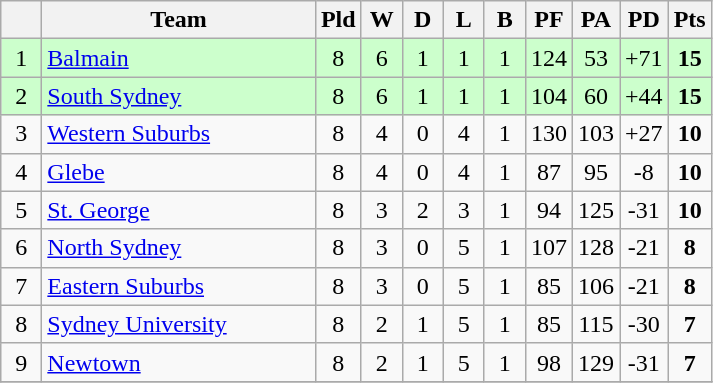<table class="wikitable" style="text-align:center;">
<tr>
<th width=20 abbr="Position"></th>
<th width=175>Team</th>
<th width=20 abbr="Played">Pld</th>
<th width=20 abbr="Won">W</th>
<th width=20 abbr="Drawn">D</th>
<th width=20 abbr="Lost">L</th>
<th width=20 abbr="Bye">B</th>
<th width=20 abbr="Points for">PF</th>
<th width=20 abbr="Points against">PA</th>
<th width=20 abbr="Points difference">PD</th>
<th width=20 abbr="Points">Pts</th>
</tr>
<tr style="background: #ccffcc;">
<td>1</td>
<td style="text-align:left;"> <a href='#'>Balmain</a></td>
<td>8</td>
<td>6</td>
<td>1</td>
<td>1</td>
<td>1</td>
<td>124</td>
<td>53</td>
<td>+71</td>
<td><strong>15</strong></td>
</tr>
<tr style="background: #ccffcc;">
<td>2</td>
<td style="text-align:left;"> <a href='#'>South Sydney</a></td>
<td>8</td>
<td>6</td>
<td>1</td>
<td>1</td>
<td>1</td>
<td>104</td>
<td>60</td>
<td>+44</td>
<td><strong>15</strong></td>
</tr>
<tr>
<td>3</td>
<td style="text-align:left;"> <a href='#'>Western Suburbs</a></td>
<td>8</td>
<td>4</td>
<td>0</td>
<td>4</td>
<td>1</td>
<td>130</td>
<td>103</td>
<td>+27</td>
<td><strong>10</strong></td>
</tr>
<tr>
<td>4</td>
<td style="text-align:left;"> <a href='#'>Glebe</a></td>
<td>8</td>
<td>4</td>
<td>0</td>
<td>4</td>
<td>1</td>
<td>87</td>
<td>95</td>
<td>-8</td>
<td><strong>10</strong></td>
</tr>
<tr>
<td>5</td>
<td style="text-align:left;"> <a href='#'>St. George</a></td>
<td>8</td>
<td>3</td>
<td>2</td>
<td>3</td>
<td>1</td>
<td>94</td>
<td>125</td>
<td>-31</td>
<td><strong>10</strong></td>
</tr>
<tr>
<td>6</td>
<td style="text-align:left;"> <a href='#'>North Sydney</a></td>
<td>8</td>
<td>3</td>
<td>0</td>
<td>5</td>
<td>1</td>
<td>107</td>
<td>128</td>
<td>-21</td>
<td><strong>8</strong></td>
</tr>
<tr>
<td>7</td>
<td style="text-align:left;"> <a href='#'>Eastern Suburbs</a></td>
<td>8</td>
<td>3</td>
<td>0</td>
<td>5</td>
<td>1</td>
<td>85</td>
<td>106</td>
<td>-21</td>
<td><strong>8</strong></td>
</tr>
<tr>
<td>8</td>
<td style="text-align:left;"> <a href='#'>Sydney University</a></td>
<td>8</td>
<td>2</td>
<td>1</td>
<td>5</td>
<td>1</td>
<td>85</td>
<td>115</td>
<td>-30</td>
<td><strong>7</strong></td>
</tr>
<tr>
<td>9</td>
<td style="text-align:left;"> <a href='#'>Newtown</a></td>
<td>8</td>
<td>2</td>
<td>1</td>
<td>5</td>
<td>1</td>
<td>98</td>
<td>129</td>
<td>-31</td>
<td><strong>7</strong></td>
</tr>
<tr>
</tr>
</table>
